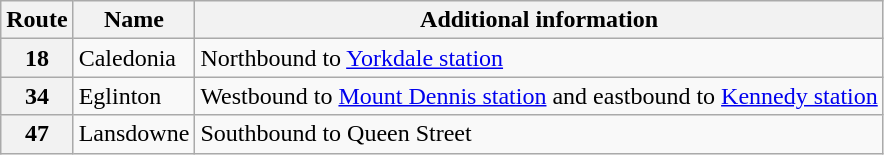<table class="wikitable">
<tr>
<th>Route</th>
<th>Name</th>
<th>Additional information</th>
</tr>
<tr>
<th>18</th>
<td>Caledonia</td>
<td>Northbound to <a href='#'>Yorkdale station</a></td>
</tr>
<tr>
<th>34</th>
<td>Eglinton</td>
<td>Westbound to <a href='#'>Mount Dennis station</a> and eastbound to <a href='#'>Kennedy station</a></td>
</tr>
<tr>
<th>47</th>
<td>Lansdowne</td>
<td>Southbound to Queen Street</td>
</tr>
</table>
